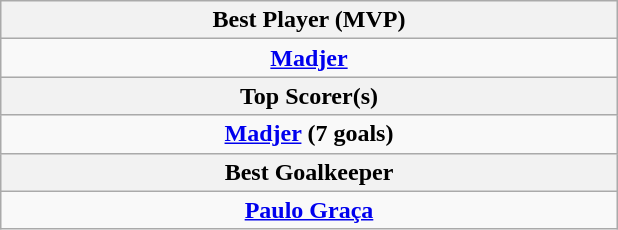<table class="wikitable" style="margin:auto">
<tr>
<th width=33% colspan="4">Best Player (MVP)</th>
</tr>
<tr>
<td align="center" colspan="4"> <strong><a href='#'>Madjer</a></strong></td>
</tr>
<tr>
<th colspan="4">Top Scorer(s)</th>
</tr>
<tr>
<td align="center" colspan="4"> <strong><a href='#'>Madjer</a> (7 goals)</strong></td>
</tr>
<tr>
<th colspan="4">Best Goalkeeper</th>
</tr>
<tr>
<td colspan="4" align="center"> <strong><a href='#'>Paulo Graça</a></strong></td>
</tr>
</table>
